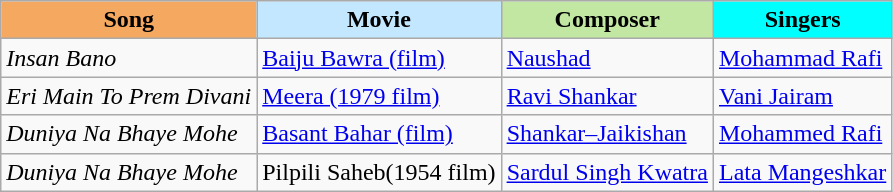<table class="wikitable sortable">
<tr>
<th style="background:#f4a860">Song</th>
<th style="background:#c2e7ff">Movie</th>
<th style="background:#c2e7a3">Composer</th>
<th style="background:#00ffff">Singers</th>
</tr>
<tr>
<td><em>Insan Bano</em></td>
<td><a href='#'>Baiju Bawra (film)</a></td>
<td><a href='#'>Naushad</a></td>
<td><a href='#'>Mohammad Rafi</a></td>
</tr>
<tr>
<td><em>Eri Main To Prem Divani</em></td>
<td><a href='#'>Meera (1979 film)</a></td>
<td><a href='#'>Ravi Shankar</a></td>
<td><a href='#'>Vani Jairam</a></td>
</tr>
<tr>
<td><em>Duniya Na Bhaye Mohe</em></td>
<td><a href='#'>Basant Bahar (film)</a></td>
<td><a href='#'>Shankar–Jaikishan</a></td>
<td><a href='#'>Mohammed Rafi</a></td>
</tr>
<tr>
<td><em>Duniya Na Bhaye Mohe</em></td>
<td>Pilpili Saheb(1954 film)</td>
<td><a href='#'>Sardul Singh Kwatra</a></td>
<td><a href='#'>Lata Mangeshkar</a></td>
</tr>
</table>
